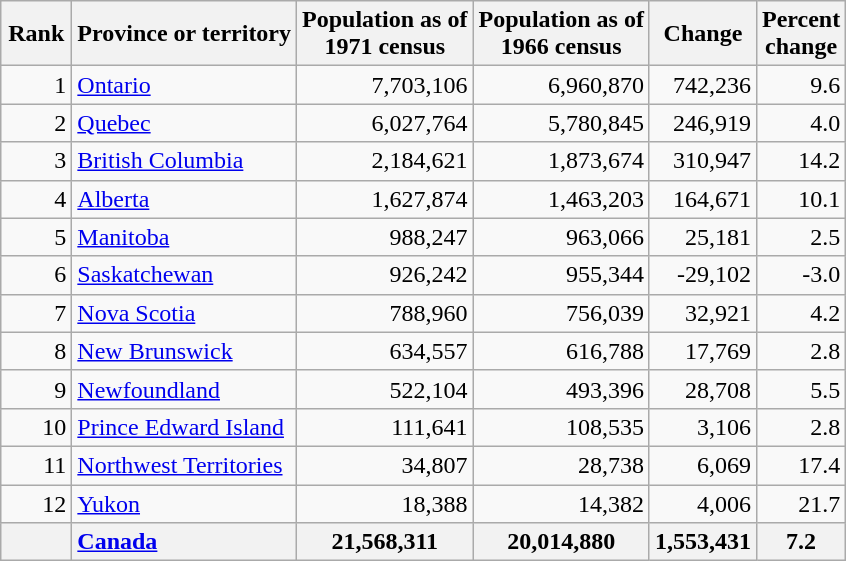<table class="wikitable sortable" style="text-align: right;">
<tr>
<th style="width:40px" style="text-align: center;">Rank</th>
<th style="text-align: center;">Province or territory</th>
<th style="text-align: center;" data-sort-type="number">Population as of<br>1971 census</th>
<th style="text-align: center;" data-sort-type="number">Population as of<br>1966 census</th>
<th style="text-align: center;" data-sort-type="number">Change</th>
<th style="text-align: center;" data-sort-type="number">Percent<br>change</th>
</tr>
<tr>
<td>1</td>
<td style="text-align: left;"><a href='#'>Ontario</a></td>
<td>7,703,106</td>
<td>6,960,870</td>
<td>742,236 </td>
<td>9.6 </td>
</tr>
<tr>
<td>2</td>
<td style="text-align: left;"><a href='#'>Quebec</a></td>
<td>6,027,764</td>
<td>5,780,845</td>
<td>246,919 </td>
<td>4.0 </td>
</tr>
<tr>
<td>3</td>
<td style="text-align: left;"><a href='#'>British Columbia</a></td>
<td>2,184,621</td>
<td>1,873,674</td>
<td>310,947 </td>
<td>14.2 </td>
</tr>
<tr>
<td>4</td>
<td style="text-align: left;"><a href='#'>Alberta</a></td>
<td>1,627,874</td>
<td>1,463,203</td>
<td>164,671 </td>
<td>10.1 </td>
</tr>
<tr>
<td>5</td>
<td style="text-align: left;"><a href='#'>Manitoba</a></td>
<td>988,247</td>
<td>963,066</td>
<td>25,181 </td>
<td>2.5 </td>
</tr>
<tr>
<td>6</td>
<td style="text-align: left;"><a href='#'>Saskatchewan</a></td>
<td>926,242</td>
<td>955,344</td>
<td>-29,102 </td>
<td>-3.0 </td>
</tr>
<tr>
<td>7</td>
<td style="text-align: left;"><a href='#'>Nova Scotia</a></td>
<td>788,960</td>
<td>756,039</td>
<td>32,921 </td>
<td>4.2 </td>
</tr>
<tr>
<td>8</td>
<td style="text-align: left;"><a href='#'>New Brunswick</a></td>
<td>634,557</td>
<td>616,788</td>
<td>17,769 </td>
<td>2.8 </td>
</tr>
<tr>
<td>9</td>
<td style="text-align: left;"><a href='#'>Newfoundland</a></td>
<td>522,104</td>
<td>493,396</td>
<td>28,708 </td>
<td>5.5 </td>
</tr>
<tr>
<td>10</td>
<td style="text-align: left;"><a href='#'>Prince Edward Island</a></td>
<td>111,641</td>
<td>108,535</td>
<td>3,106 </td>
<td>2.8 </td>
</tr>
<tr>
<td>11</td>
<td style="text-align: left;"><a href='#'>Northwest Territories</a></td>
<td>34,807</td>
<td>28,738</td>
<td>6,069 </td>
<td>17.4 </td>
</tr>
<tr>
<td>12</td>
<td style="text-align: left;"><a href='#'>Yukon</a></td>
<td>18,388</td>
<td>14,382</td>
<td>4,006 </td>
<td>21.7 </td>
</tr>
<tr>
<th></th>
<th style="text-align: left;"><a href='#'>Canada</a></th>
<th>21,568,311</th>
<th>20,014,880</th>
<th>1,553,431 </th>
<th>7.2 </th>
</tr>
</table>
